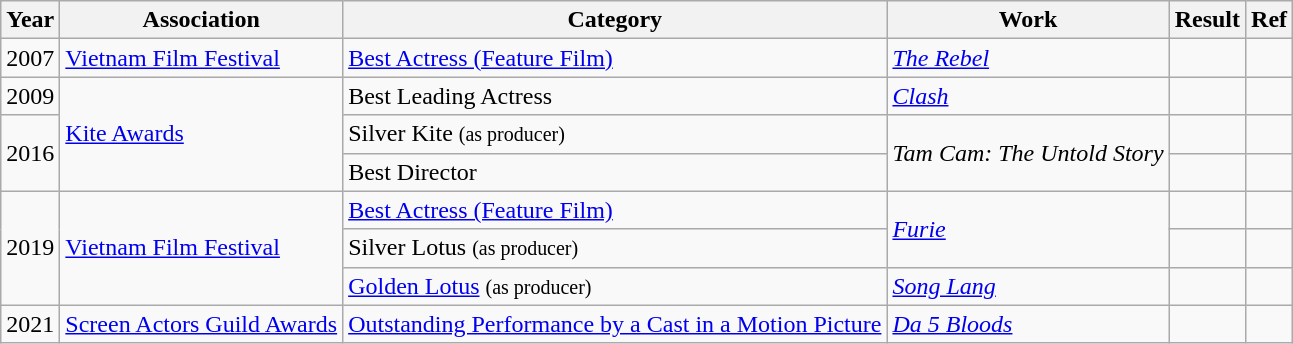<table class="wikitable sortable">
<tr>
<th>Year</th>
<th>Association</th>
<th>Category</th>
<th>Work</th>
<th>Result</th>
<th>Ref</th>
</tr>
<tr>
<td>2007</td>
<td><a href='#'>Vietnam Film Festival</a></td>
<td><a href='#'>Best Actress (Feature Film)</a></td>
<td><em><a href='#'>The Rebel</a></em></td>
<td></td>
<td></td>
</tr>
<tr>
<td>2009</td>
<td rowspan=3><a href='#'>Kite Awards</a></td>
<td>Best Leading Actress</td>
<td><em><a href='#'>Clash</a></em></td>
<td></td>
<td></td>
</tr>
<tr>
<td rowspan=2>2016</td>
<td>Silver Kite <small>(as producer)</small></td>
<td rowspan=2><em>Tam Cam: The Untold Story</em></td>
<td></td>
<td></td>
</tr>
<tr>
<td>Best Director</td>
<td></td>
</tr>
<tr>
<td rowspan=3>2019</td>
<td rowspan=3><a href='#'>Vietnam Film Festival</a></td>
<td><a href='#'>Best Actress (Feature Film)</a></td>
<td rowspan=2><em><a href='#'>Furie</a></em></td>
<td></td>
<td></td>
</tr>
<tr>
<td>Silver Lotus <small>(as producer)</small></td>
<td></td>
<td></td>
</tr>
<tr>
<td><a href='#'>Golden Lotus</a> <small>(as producer)</small></td>
<td><em><a href='#'>Song Lang</a></em></td>
<td></td>
<td></td>
</tr>
<tr>
<td>2021</td>
<td><a href='#'>Screen Actors Guild Awards</a></td>
<td><a href='#'>Outstanding Performance by a Cast in a Motion Picture</a></td>
<td><em><a href='#'>Da 5 Bloods</a></em></td>
<td></td>
<td></td>
</tr>
</table>
